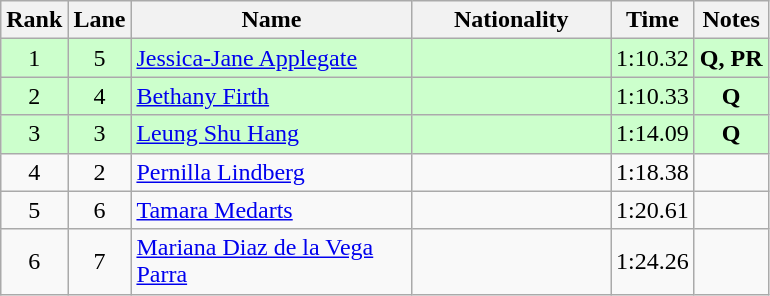<table class="wikitable sortable" style="text-align:center">
<tr>
<th>Rank</th>
<th>Lane</th>
<th style="width:180px">Name</th>
<th style="width:125px">Nationality</th>
<th>Time</th>
<th>Notes</th>
</tr>
<tr style="background:#cfc;">
<td>1</td>
<td>5</td>
<td style="text-align:left;"><a href='#'>Jessica-Jane Applegate</a></td>
<td style="text-align:left;"></td>
<td>1:10.32</td>
<td><strong>Q, PR</strong></td>
</tr>
<tr style="background:#cfc;">
<td>2</td>
<td>4</td>
<td style="text-align:left;"><a href='#'>Bethany Firth</a></td>
<td style="text-align:left;"></td>
<td>1:10.33</td>
<td><strong>Q</strong></td>
</tr>
<tr style="background:#cfc;">
<td>3</td>
<td>3</td>
<td style="text-align:left;"><a href='#'>Leung Shu Hang</a></td>
<td style="text-align:left;"></td>
<td>1:14.09</td>
<td><strong>Q</strong></td>
</tr>
<tr>
<td>4</td>
<td>2</td>
<td style="text-align:left;"><a href='#'>Pernilla Lindberg</a></td>
<td style="text-align:left;"></td>
<td>1:18.38</td>
<td></td>
</tr>
<tr>
<td>5</td>
<td>6</td>
<td style="text-align:left;"><a href='#'>Tamara Medarts</a></td>
<td style="text-align:left;"></td>
<td>1:20.61</td>
<td></td>
</tr>
<tr>
<td>6</td>
<td>7</td>
<td style="text-align:left;"><a href='#'>Mariana Diaz de la Vega Parra</a></td>
<td style="text-align:left;"></td>
<td>1:24.26</td>
<td></td>
</tr>
</table>
